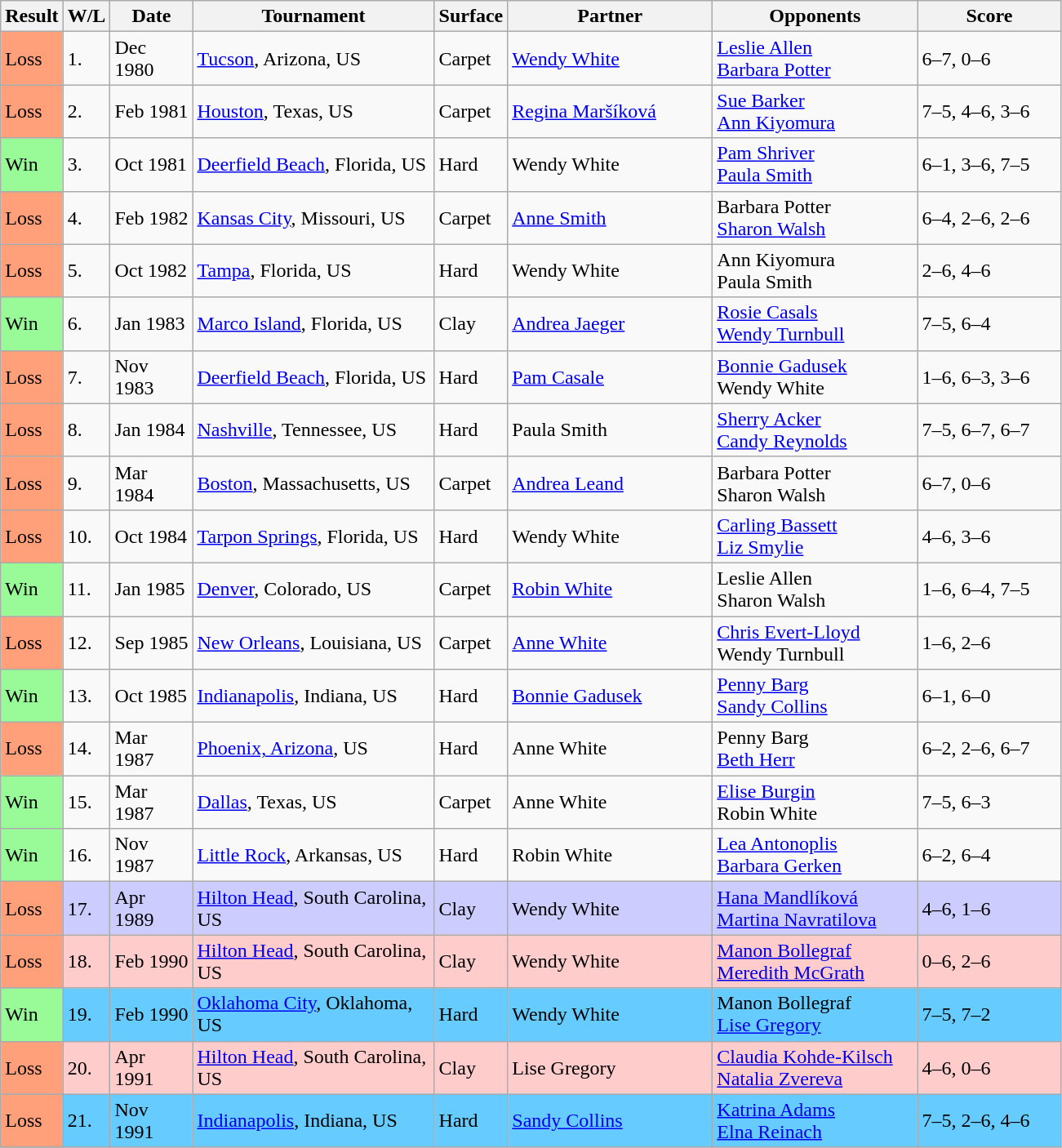<table class="sortable wikitable">
<tr>
<th style="width:40px">Result</th>
<th style="width:30px" class="unsortable">W/L</th>
<th style="width:60px">Date</th>
<th style="width:190px">Tournament</th>
<th style="width:50px">Surface</th>
<th style="width:160px">Partner</th>
<th style="width:160px">Opponents</th>
<th style="width:110px" class="unsortable">Score</th>
</tr>
<tr>
<td style="background:#ffa07a;">Loss</td>
<td>1.</td>
<td>Dec 1980</td>
<td><a href='#'>Tucson</a>, Arizona, US</td>
<td>Carpet</td>
<td> <a href='#'>Wendy White</a></td>
<td> <a href='#'>Leslie Allen</a> <br>  <a href='#'>Barbara Potter</a></td>
<td>6–7, 0–6</td>
</tr>
<tr>
<td style="background:#ffa07a;">Loss</td>
<td>2.</td>
<td>Feb 1981</td>
<td><a href='#'>Houston</a>, Texas, US</td>
<td>Carpet</td>
<td> <a href='#'>Regina Maršíková</a></td>
<td> <a href='#'>Sue Barker</a> <br>  <a href='#'>Ann Kiyomura</a></td>
<td>7–5, 4–6, 3–6</td>
</tr>
<tr>
<td style="background:#98fb98;">Win</td>
<td>3.</td>
<td>Oct 1981</td>
<td><a href='#'>Deerfield Beach</a>, Florida, US</td>
<td>Hard</td>
<td> Wendy White</td>
<td> <a href='#'>Pam Shriver</a> <br>  <a href='#'>Paula Smith</a></td>
<td>6–1, 3–6, 7–5</td>
</tr>
<tr>
<td style="background:#ffa07a;">Loss</td>
<td>4.</td>
<td>Feb 1982</td>
<td><a href='#'>Kansas City</a>, Missouri, US</td>
<td>Carpet</td>
<td> <a href='#'>Anne Smith</a></td>
<td> Barbara Potter <br>  <a href='#'>Sharon Walsh</a></td>
<td>6–4, 2–6, 2–6</td>
</tr>
<tr>
<td style="background:#ffa07a;">Loss</td>
<td>5.</td>
<td>Oct 1982</td>
<td><a href='#'>Tampa</a>, Florida, US</td>
<td>Hard</td>
<td> Wendy White</td>
<td> Ann Kiyomura <br>  Paula Smith</td>
<td>2–6, 4–6</td>
</tr>
<tr>
<td style="background:#98fb98;">Win</td>
<td>6.</td>
<td>Jan 1983</td>
<td><a href='#'>Marco Island</a>, Florida, US</td>
<td>Clay</td>
<td> <a href='#'>Andrea Jaeger</a></td>
<td> <a href='#'>Rosie Casals</a> <br>  <a href='#'>Wendy Turnbull</a></td>
<td>7–5, 6–4</td>
</tr>
<tr>
<td style="background:#ffa07a;">Loss</td>
<td>7.</td>
<td>Nov 1983</td>
<td><a href='#'>Deerfield Beach</a>, Florida, US</td>
<td>Hard</td>
<td> <a href='#'>Pam Casale</a></td>
<td> <a href='#'>Bonnie Gadusek</a> <br>  Wendy White</td>
<td>1–6, 6–3, 3–6</td>
</tr>
<tr>
<td style="background:#ffa07a;">Loss</td>
<td>8.</td>
<td>Jan 1984</td>
<td><a href='#'>Nashville</a>, Tennessee, US</td>
<td>Hard</td>
<td> Paula Smith</td>
<td> <a href='#'>Sherry Acker</a> <br>  <a href='#'>Candy Reynolds</a></td>
<td>7–5, 6–7, 6–7</td>
</tr>
<tr>
<td style="background:#ffa07a;">Loss</td>
<td>9.</td>
<td>Mar 1984</td>
<td><a href='#'>Boston</a>, Massachusetts, US</td>
<td>Carpet</td>
<td> <a href='#'>Andrea Leand</a></td>
<td> Barbara Potter <br>  Sharon Walsh</td>
<td>6–7, 0–6</td>
</tr>
<tr>
<td style="background:#ffa07a;">Loss</td>
<td>10.</td>
<td>Oct 1984</td>
<td><a href='#'>Tarpon Springs</a>, Florida, US</td>
<td>Hard</td>
<td> Wendy White</td>
<td> <a href='#'>Carling Bassett</a> <br>  <a href='#'>Liz Smylie</a></td>
<td>4–6, 3–6</td>
</tr>
<tr>
<td style="background:#98fb98;">Win</td>
<td>11.</td>
<td>Jan 1985</td>
<td><a href='#'>Denver</a>, Colorado, US</td>
<td>Carpet</td>
<td> <a href='#'>Robin White</a></td>
<td> Leslie Allen <br>  Sharon Walsh</td>
<td>1–6, 6–4, 7–5</td>
</tr>
<tr>
<td style="background:#ffa07a;">Loss</td>
<td>12.</td>
<td>Sep 1985</td>
<td><a href='#'>New Orleans</a>, Louisiana, US</td>
<td>Carpet</td>
<td> <a href='#'>Anne White</a></td>
<td> <a href='#'>Chris Evert-Lloyd</a> <br>  Wendy Turnbull</td>
<td>1–6, 2–6</td>
</tr>
<tr>
<td style="background:#98fb98;">Win</td>
<td>13.</td>
<td>Oct 1985</td>
<td><a href='#'>Indianapolis</a>, Indiana, US</td>
<td>Hard</td>
<td> <a href='#'>Bonnie Gadusek</a></td>
<td> <a href='#'>Penny Barg</a> <br>  <a href='#'>Sandy Collins</a></td>
<td>6–1, 6–0</td>
</tr>
<tr>
<td style="background:#ffa07a;">Loss</td>
<td>14.</td>
<td>Mar 1987</td>
<td><a href='#'>Phoenix, Arizona</a>, US</td>
<td>Hard</td>
<td> Anne White</td>
<td> Penny Barg <br>  <a href='#'>Beth Herr</a></td>
<td>6–2, 2–6, 6–7</td>
</tr>
<tr>
<td style="background:#98fb98;">Win</td>
<td>15.</td>
<td>Mar 1987</td>
<td><a href='#'>Dallas</a>, Texas, US</td>
<td>Carpet</td>
<td> Anne White</td>
<td> <a href='#'>Elise Burgin</a> <br>  Robin White</td>
<td>7–5, 6–3</td>
</tr>
<tr>
<td style="background:#98fb98;">Win</td>
<td>16.</td>
<td>Nov 1987</td>
<td><a href='#'>Little Rock</a>, Arkansas, US</td>
<td>Hard</td>
<td> Robin White</td>
<td> <a href='#'>Lea Antonoplis</a> <br>  <a href='#'>Barbara Gerken</a></td>
<td>6–2, 6–4</td>
</tr>
<tr bgcolor="ccccff">
<td style="background:#ffa07a;">Loss</td>
<td>17.</td>
<td>Apr 1989</td>
<td><a href='#'>Hilton Head</a>, South Carolina, US</td>
<td>Clay</td>
<td> Wendy White</td>
<td> <a href='#'>Hana Mandlíková</a> <br>  <a href='#'>Martina Navratilova</a></td>
<td>4–6, 1–6</td>
</tr>
<tr bgcolor="ffcccc">
<td style="background:#ffa07a;">Loss</td>
<td>18.</td>
<td>Feb 1990</td>
<td><a href='#'>Hilton Head</a>, South Carolina, US</td>
<td>Clay</td>
<td> Wendy White</td>
<td> <a href='#'>Manon Bollegraf</a> <br>  <a href='#'>Meredith McGrath</a></td>
<td>0–6, 2–6</td>
</tr>
<tr bgcolor="66CCFF">
<td style="background:#98fb98;">Win</td>
<td>19.</td>
<td>Feb 1990</td>
<td><a href='#'>Oklahoma City</a>, Oklahoma, US</td>
<td>Hard</td>
<td> Wendy White</td>
<td> Manon Bollegraf <br>  <a href='#'>Lise Gregory</a></td>
<td>7–5, 7–2</td>
</tr>
<tr bgcolor="ffcccc">
<td style="background:#ffa07a;">Loss</td>
<td>20.</td>
<td>Apr 1991</td>
<td><a href='#'>Hilton Head</a>, South Carolina, US</td>
<td>Clay</td>
<td> Lise Gregory</td>
<td> <a href='#'>Claudia Kohde-Kilsch</a> <br>  <a href='#'>Natalia Zvereva</a></td>
<td>4–6, 0–6</td>
</tr>
<tr bgcolor="66CCFF">
<td style="background:#ffa07a;">Loss</td>
<td>21.</td>
<td>Nov 1991</td>
<td><a href='#'>Indianapolis</a>, Indiana, US</td>
<td>Hard</td>
<td> <a href='#'>Sandy Collins</a></td>
<td> <a href='#'>Katrina Adams</a> <br>  <a href='#'>Elna Reinach</a></td>
<td>7–5, 2–6, 4–6</td>
</tr>
</table>
